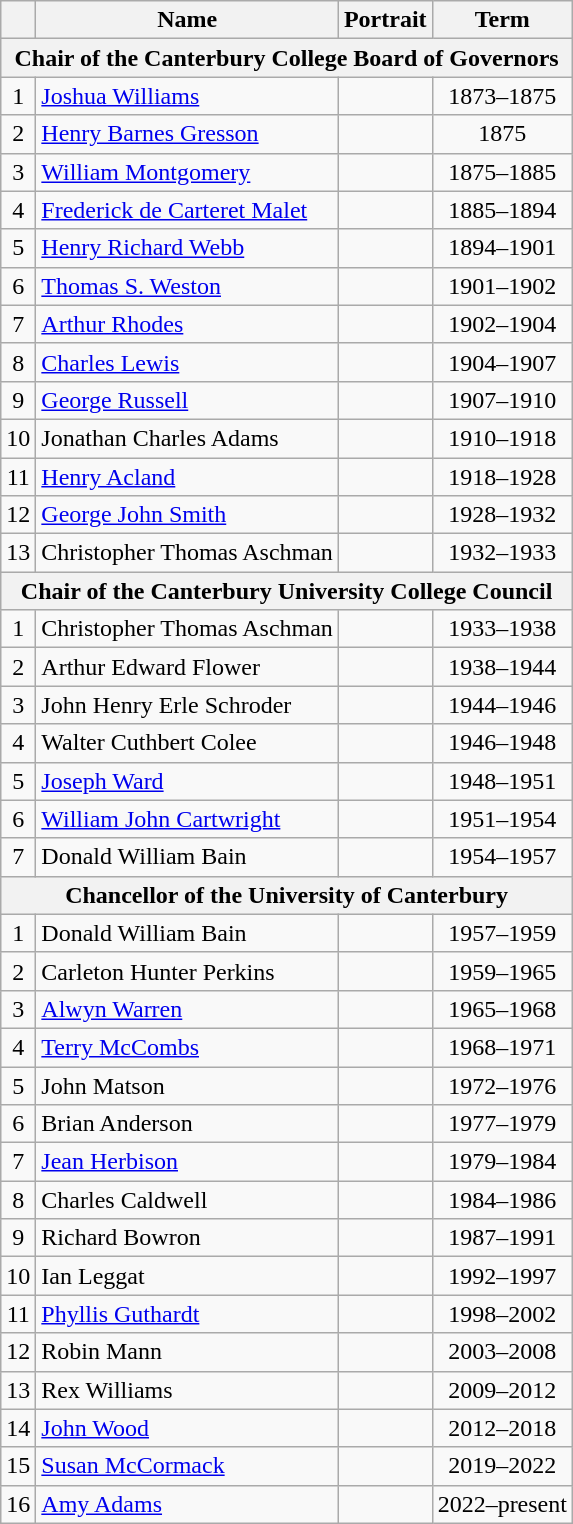<table class="wikitable">
<tr>
<th></th>
<th>Name</th>
<th>Portrait</th>
<th>Term</th>
</tr>
<tr>
<th colspan=4>Chair of the Canterbury College Board of Governors</th>
</tr>
<tr>
<td align=center>1</td>
<td><a href='#'>Joshua Williams</a></td>
<td></td>
<td align=center>1873–1875</td>
</tr>
<tr>
<td align=center>2</td>
<td><a href='#'>Henry Barnes Gresson</a></td>
<td></td>
<td align=center>1875</td>
</tr>
<tr>
<td align=center>3</td>
<td><a href='#'>William Montgomery</a></td>
<td></td>
<td align=center>1875–1885</td>
</tr>
<tr>
<td align=center>4</td>
<td><a href='#'>Frederick de Carteret Malet</a></td>
<td></td>
<td align=center>1885–1894</td>
</tr>
<tr>
<td align=center>5</td>
<td><a href='#'>Henry Richard Webb</a></td>
<td></td>
<td align=center>1894–1901</td>
</tr>
<tr>
<td align=center>6</td>
<td><a href='#'>Thomas S. Weston</a></td>
<td></td>
<td align=center>1901–1902</td>
</tr>
<tr>
<td align=center>7</td>
<td><a href='#'>Arthur Rhodes</a></td>
<td></td>
<td align=center>1902–1904</td>
</tr>
<tr>
<td align=center>8</td>
<td><a href='#'>Charles Lewis</a></td>
<td></td>
<td align=center>1904–1907</td>
</tr>
<tr>
<td align=center>9</td>
<td><a href='#'>George Russell</a></td>
<td></td>
<td align=center>1907–1910</td>
</tr>
<tr>
<td align=center>10</td>
<td>Jonathan Charles Adams</td>
<td></td>
<td align=center>1910–1918</td>
</tr>
<tr>
<td align=center>11</td>
<td><a href='#'>Henry Acland</a></td>
<td></td>
<td align=center>1918–1928</td>
</tr>
<tr>
<td align=center>12</td>
<td><a href='#'>George John Smith</a></td>
<td></td>
<td align=center>1928–1932</td>
</tr>
<tr>
<td align=center>13</td>
<td>Christopher Thomas Aschman</td>
<td></td>
<td align=center>1932–1933</td>
</tr>
<tr>
<th colspan=4>Chair of the Canterbury University College Council</th>
</tr>
<tr>
<td align=center>1</td>
<td>Christopher Thomas Aschman</td>
<td></td>
<td align=center>1933–1938</td>
</tr>
<tr>
<td align=center>2</td>
<td>Arthur Edward Flower</td>
<td></td>
<td align=center>1938–1944</td>
</tr>
<tr>
<td align=center>3</td>
<td>John Henry Erle Schroder</td>
<td></td>
<td align=center>1944–1946</td>
</tr>
<tr>
<td align=center>4</td>
<td>Walter Cuthbert Colee</td>
<td></td>
<td align=center>1946–1948</td>
</tr>
<tr>
<td align=center>5</td>
<td><a href='#'>Joseph Ward</a></td>
<td></td>
<td align=center>1948–1951</td>
</tr>
<tr>
<td align=center>6</td>
<td><a href='#'>William John Cartwright</a></td>
<td></td>
<td align=center>1951–1954</td>
</tr>
<tr>
<td align=center>7</td>
<td>Donald William Bain</td>
<td></td>
<td align=center>1954–1957</td>
</tr>
<tr>
<th colspan=4>Chancellor of the University of Canterbury</th>
</tr>
<tr>
<td align=center>1</td>
<td>Donald William Bain</td>
<td></td>
<td align=center>1957–1959</td>
</tr>
<tr>
<td align=center>2</td>
<td>Carleton Hunter Perkins</td>
<td></td>
<td align=center>1959–1965</td>
</tr>
<tr>
<td align=center>3</td>
<td><a href='#'>Alwyn Warren</a></td>
<td></td>
<td align=center>1965–1968</td>
</tr>
<tr>
<td align=center>4</td>
<td><a href='#'>Terry McCombs</a></td>
<td></td>
<td align=center>1968–1971</td>
</tr>
<tr>
<td align=center>5</td>
<td>John Matson</td>
<td></td>
<td align=center>1972–1976</td>
</tr>
<tr>
<td align=center>6</td>
<td>Brian Anderson</td>
<td></td>
<td align=center>1977–1979</td>
</tr>
<tr>
<td align=center>7</td>
<td><a href='#'>Jean Herbison</a></td>
<td></td>
<td align=center>1979–1984</td>
</tr>
<tr>
<td align=center>8</td>
<td>Charles Caldwell</td>
<td></td>
<td align=center>1984–1986</td>
</tr>
<tr>
<td align=center>9</td>
<td>Richard Bowron</td>
<td></td>
<td align=center>1987–1991</td>
</tr>
<tr>
<td align=center>10</td>
<td>Ian Leggat</td>
<td></td>
<td align=center>1992–1997</td>
</tr>
<tr>
<td align=center>11</td>
<td><a href='#'>Phyllis Guthardt</a></td>
<td></td>
<td align=center>1998–2002</td>
</tr>
<tr>
<td align=center>12</td>
<td>Robin Mann</td>
<td></td>
<td align=center>2003–2008</td>
</tr>
<tr>
<td align=center>13</td>
<td>Rex Williams</td>
<td></td>
<td align=center>2009–2012</td>
</tr>
<tr>
<td align=center>14</td>
<td><a href='#'>John Wood</a></td>
<td></td>
<td align=center>2012–2018</td>
</tr>
<tr>
<td align=center>15</td>
<td><a href='#'>Susan McCormack</a></td>
<td></td>
<td align="center">2019–2022</td>
</tr>
<tr>
<td>16</td>
<td><a href='#'>Amy Adams</a></td>
<td></td>
<td>2022–present</td>
</tr>
</table>
